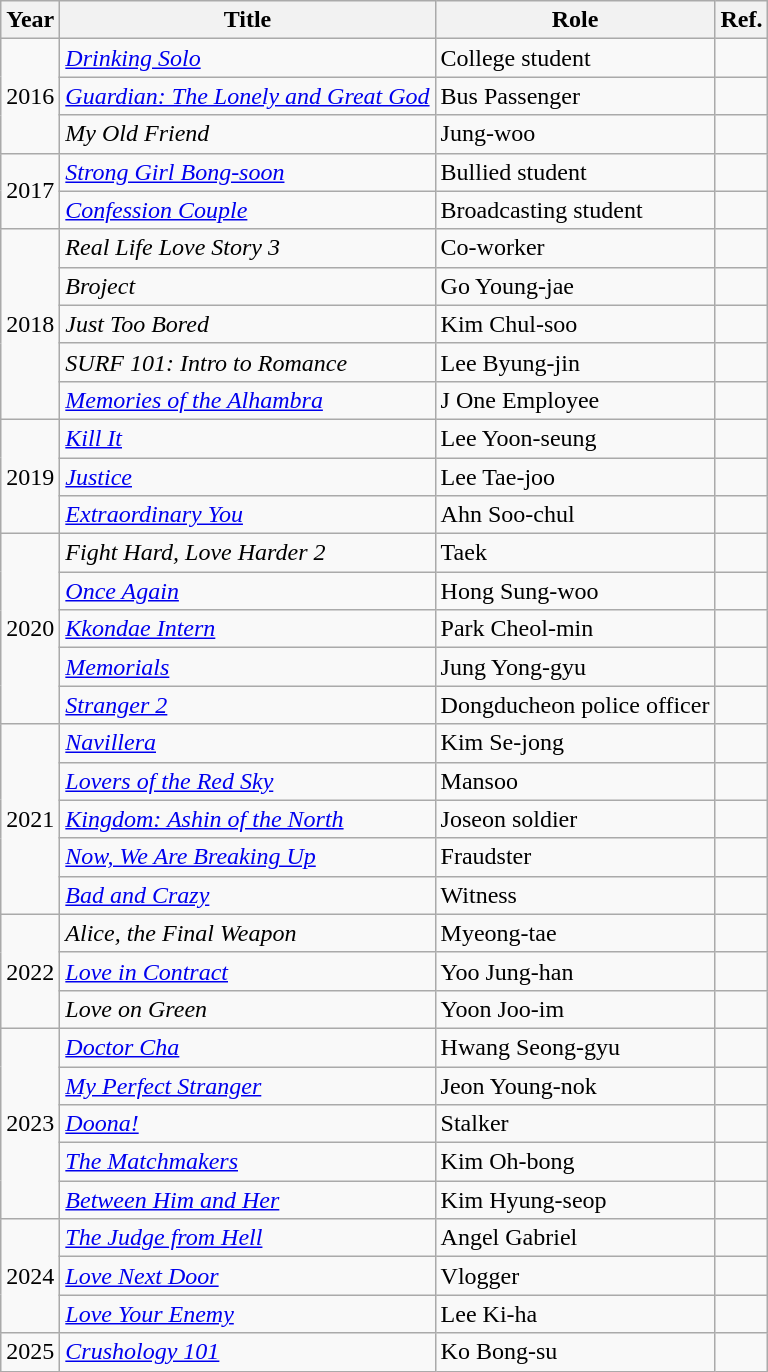<table class="wikitable">
<tr>
<th>Year</th>
<th>Title</th>
<th>Role</th>
<th>Ref.</th>
</tr>
<tr>
<td rowspan=3>2016</td>
<td><em><a href='#'>Drinking Solo</a></em></td>
<td>College student</td>
<td></td>
</tr>
<tr>
<td><em><a href='#'>Guardian: The Lonely and Great God</a></em></td>
<td>Bus Passenger</td>
<td></td>
</tr>
<tr>
<td><em>My Old Friend</em></td>
<td>Jung-woo</td>
<td></td>
</tr>
<tr>
<td rowspan=2>2017</td>
<td><em><a href='#'>Strong Girl Bong-soon</a></em></td>
<td>Bullied student</td>
<td></td>
</tr>
<tr>
<td><em><a href='#'>Confession Couple</a></em></td>
<td>Broadcasting student</td>
<td></td>
</tr>
<tr>
<td rowspan=5>2018</td>
<td><em>Real Life Love Story 3</em></td>
<td>Co-worker</td>
<td></td>
</tr>
<tr>
<td><em>Broject</em></td>
<td>Go Young-jae</td>
<td></td>
</tr>
<tr>
<td><em>Just Too Bored</em></td>
<td>Kim Chul-soo</td>
<td></td>
</tr>
<tr>
<td><em>SURF 101: Intro to Romance</em></td>
<td>Lee Byung-jin</td>
<td></td>
</tr>
<tr>
<td><em><a href='#'>Memories of the Alhambra</a></em></td>
<td>J One Employee</td>
<td></td>
</tr>
<tr>
<td rowspan=3>2019</td>
<td><em><a href='#'>Kill It</a></em></td>
<td>Lee Yoon-seung</td>
<td></td>
</tr>
<tr>
<td><em><a href='#'>Justice</a></em></td>
<td>Lee Tae-joo</td>
<td></td>
</tr>
<tr>
<td><em><a href='#'>Extraordinary You</a></em></td>
<td>Ahn Soo-chul</td>
<td></td>
</tr>
<tr>
<td rowspan=5>2020</td>
<td><em>Fight Hard, Love Harder 2</em></td>
<td>Taek</td>
<td></td>
</tr>
<tr>
<td><em><a href='#'>Once Again</a></em></td>
<td>Hong Sung-woo</td>
<td></td>
</tr>
<tr>
<td><em><a href='#'>Kkondae Intern</a></em></td>
<td>Park Cheol-min</td>
<td></td>
</tr>
<tr>
<td><em><a href='#'>Memorials</a></em></td>
<td>Jung Yong-gyu</td>
<td></td>
</tr>
<tr>
<td><em><a href='#'>Stranger 2</a></em></td>
<td>Dongducheon police officer</td>
<td></td>
</tr>
<tr>
<td rowspan="5">2021</td>
<td><em><a href='#'>Navillera</a></em></td>
<td>Kim Se-jong</td>
<td></td>
</tr>
<tr>
<td><em><a href='#'>Lovers of the Red Sky</a></em></td>
<td>Mansoo</td>
<td></td>
</tr>
<tr>
<td><em><a href='#'>Kingdom: Ashin of the North</a></em></td>
<td>Joseon soldier</td>
<td></td>
</tr>
<tr>
<td><em><a href='#'>Now, We Are Breaking Up</a></em></td>
<td>Fraudster</td>
<td></td>
</tr>
<tr>
<td><em><a href='#'>Bad and Crazy</a></em></td>
<td>Witness</td>
<td></td>
</tr>
<tr>
<td rowspan="3">2022</td>
<td><em>Alice, the Final Weapon</em></td>
<td>Myeong-tae</td>
<td></td>
</tr>
<tr>
<td><em><a href='#'>Love in Contract</a></em></td>
<td>Yoo Jung-han</td>
<td></td>
</tr>
<tr>
<td><em>Love on Green</em></td>
<td>Yoon Joo-im</td>
<td></td>
</tr>
<tr>
<td rowspan="5">2023</td>
<td><em><a href='#'>Doctor Cha</a></em></td>
<td>Hwang Seong-gyu</td>
<td></td>
</tr>
<tr>
<td><em><a href='#'>My Perfect Stranger</a></em></td>
<td>Jeon Young-nok</td>
<td></td>
</tr>
<tr>
<td><em><a href='#'>Doona!</a></em></td>
<td>Stalker</td>
<td></td>
</tr>
<tr>
<td><em><a href='#'>The Matchmakers</a></em></td>
<td>Kim Oh-bong</td>
<td></td>
</tr>
<tr>
<td><em><a href='#'>Between Him and Her</a></em></td>
<td>Kim Hyung-seop</td>
<td></td>
</tr>
<tr>
<td rowspan=3>2024</td>
<td><em><a href='#'>The Judge from Hell</a></em></td>
<td>Angel Gabriel</td>
<td></td>
</tr>
<tr>
<td><em><a href='#'>Love Next Door</a></em></td>
<td>Vlogger</td>
<td></td>
</tr>
<tr>
<td><em><a href='#'>Love Your Enemy</a></em></td>
<td>Lee Ki-ha</td>
<td></td>
</tr>
<tr>
<td>2025</td>
<td><em><a href='#'>Crushology 101</a></em></td>
<td>Ko Bong-su</td>
<td></td>
</tr>
</table>
